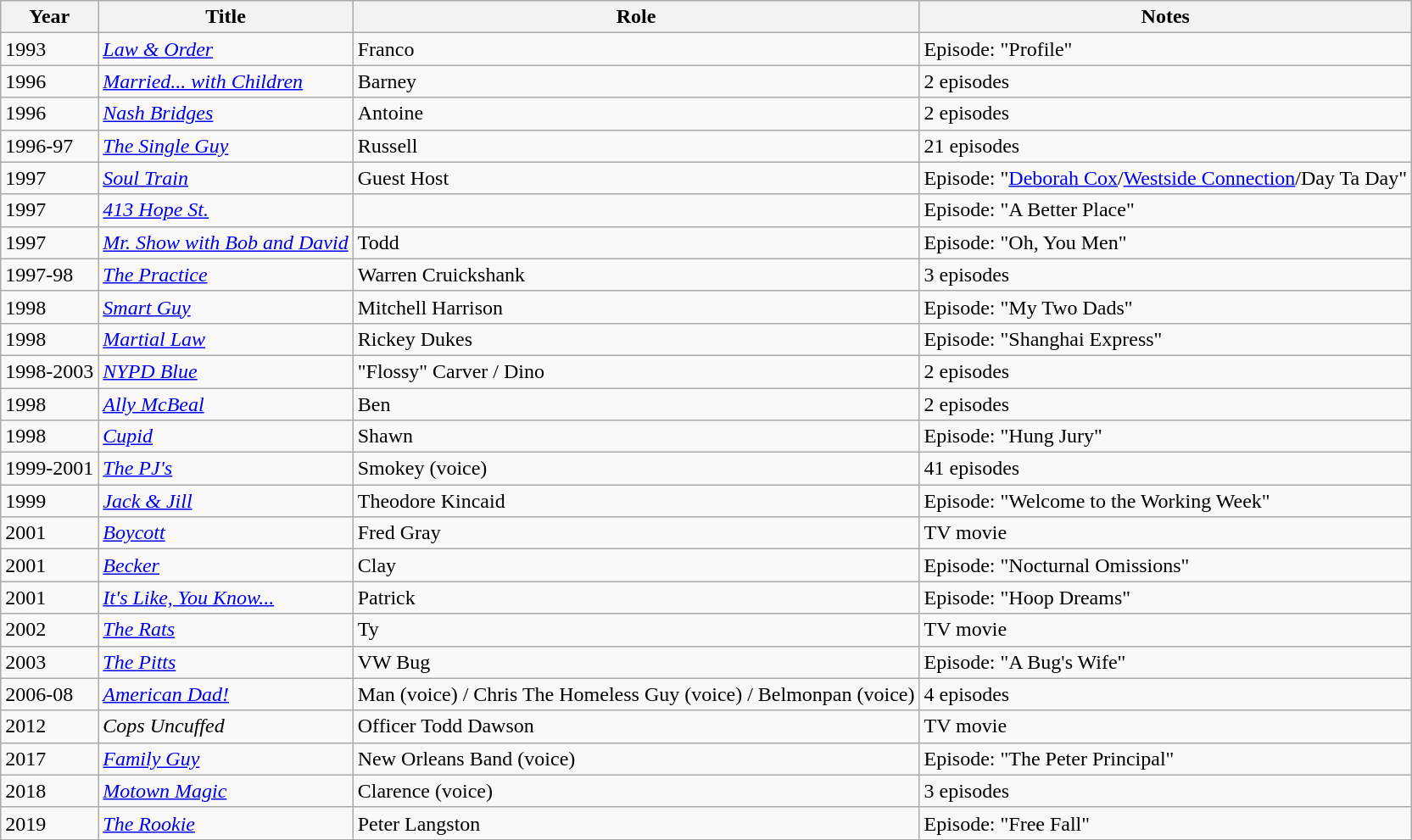<table class="wikitable">
<tr>
<th>Year</th>
<th>Title</th>
<th>Role</th>
<th>Notes</th>
</tr>
<tr>
<td>1993</td>
<td><em><a href='#'>Law & Order</a></em></td>
<td>Franco</td>
<td>Episode: "Profile"</td>
</tr>
<tr>
<td>1996</td>
<td><em><a href='#'>Married... with Children</a></em></td>
<td>Barney</td>
<td>2 episodes</td>
</tr>
<tr>
<td>1996</td>
<td><em><a href='#'>Nash Bridges</a></em></td>
<td>Antoine</td>
<td>2 episodes</td>
</tr>
<tr>
<td>1996-97</td>
<td><em><a href='#'>The Single Guy</a></em></td>
<td>Russell</td>
<td>21 episodes</td>
</tr>
<tr>
<td>1997</td>
<td><em><a href='#'>Soul Train</a></em></td>
<td>Guest Host</td>
<td>Episode: "<a href='#'>Deborah Cox</a>/<a href='#'>Westside Connection</a>/Day Ta Day"</td>
</tr>
<tr>
<td>1997</td>
<td><em><a href='#'>413 Hope St.</a></em></td>
<td></td>
<td>Episode: "A Better Place"</td>
</tr>
<tr>
<td>1997</td>
<td><em><a href='#'>Mr. Show with Bob and David</a></em></td>
<td>Todd</td>
<td>Episode: "Oh, You Men"</td>
</tr>
<tr>
<td>1997-98</td>
<td><em><a href='#'>The Practice</a></em></td>
<td>Warren Cruickshank</td>
<td>3 episodes</td>
</tr>
<tr>
<td>1998</td>
<td><em><a href='#'>Smart Guy</a></em></td>
<td>Mitchell Harrison</td>
<td>Episode: "My Two Dads"</td>
</tr>
<tr>
<td>1998</td>
<td><em><a href='#'>Martial Law</a></em></td>
<td>Rickey Dukes</td>
<td>Episode: "Shanghai Express"</td>
</tr>
<tr>
<td>1998-2003</td>
<td><em><a href='#'>NYPD Blue</a></em></td>
<td>"Flossy" Carver / Dino</td>
<td>2 episodes</td>
</tr>
<tr>
<td>1998</td>
<td><em><a href='#'>Ally McBeal</a></em></td>
<td>Ben</td>
<td>2 episodes</td>
</tr>
<tr>
<td>1998</td>
<td><em><a href='#'>Cupid</a></em></td>
<td>Shawn</td>
<td>Episode: "Hung Jury"</td>
</tr>
<tr>
<td>1999-2001</td>
<td><em><a href='#'>The PJ's</a></em></td>
<td>Smokey (voice)</td>
<td>41 episodes</td>
</tr>
<tr>
<td>1999</td>
<td><em><a href='#'>Jack & Jill</a></em></td>
<td>Theodore Kincaid</td>
<td>Episode: "Welcome to the Working Week"</td>
</tr>
<tr>
<td>2001</td>
<td><em><a href='#'>Boycott</a></em></td>
<td>Fred Gray</td>
<td>TV movie</td>
</tr>
<tr>
<td>2001</td>
<td><em><a href='#'>Becker</a></em></td>
<td>Clay</td>
<td>Episode: "Nocturnal Omissions"</td>
</tr>
<tr>
<td>2001</td>
<td><em><a href='#'>It's Like, You Know...</a></em></td>
<td>Patrick</td>
<td>Episode: "Hoop Dreams"</td>
</tr>
<tr>
<td>2002</td>
<td><em><a href='#'>The Rats</a></em></td>
<td>Ty</td>
<td>TV movie</td>
</tr>
<tr>
<td>2003</td>
<td><em><a href='#'>The Pitts</a></em></td>
<td>VW Bug</td>
<td>Episode: "A Bug's Wife"</td>
</tr>
<tr>
<td>2006-08</td>
<td><em><a href='#'>American Dad!</a></em></td>
<td>Man (voice) / Chris The Homeless Guy (voice) / Belmonpan (voice)</td>
<td>4 episodes</td>
</tr>
<tr>
<td>2012</td>
<td><em>Cops Uncuffed</em></td>
<td>Officer Todd Dawson</td>
<td>TV movie</td>
</tr>
<tr>
<td>2017</td>
<td><em><a href='#'>Family Guy</a></em></td>
<td>New Orleans Band (voice)</td>
<td>Episode: "The Peter Principal"</td>
</tr>
<tr>
<td>2018</td>
<td><em><a href='#'>Motown Magic</a></em></td>
<td>Clarence (voice)</td>
<td>3 episodes</td>
</tr>
<tr>
<td>2019</td>
<td><em><a href='#'>The Rookie</a></em></td>
<td>Peter Langston</td>
<td>Episode: "Free Fall"</td>
</tr>
</table>
